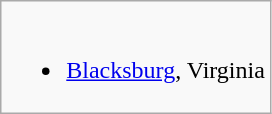<table class="wikitable">
<tr valign="top">
<td><br><ul><li> <a href='#'>Blacksburg</a>, Virginia</li></ul></td>
</tr>
</table>
